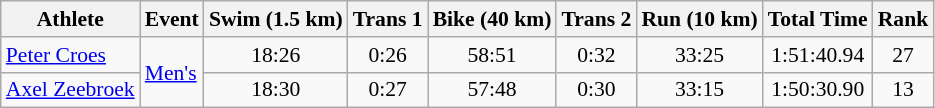<table class="wikitable" style="font-size:90%">
<tr>
<th>Athlete</th>
<th>Event</th>
<th>Swim (1.5 km)</th>
<th>Trans 1</th>
<th>Bike (40 km)</th>
<th>Trans 2</th>
<th>Run (10 km)</th>
<th>Total Time</th>
<th>Rank</th>
</tr>
<tr align=center>
<td align=left><a href='#'>Peter Croes</a></td>
<td align=left rowspan=2><a href='#'>Men's</a></td>
<td>18:26</td>
<td>0:26</td>
<td>58:51</td>
<td>0:32</td>
<td>33:25</td>
<td>1:51:40.94</td>
<td>27</td>
</tr>
<tr align=center>
<td align=left><a href='#'>Axel Zeebroek</a></td>
<td>18:30</td>
<td>0:27</td>
<td>57:48</td>
<td>0:30</td>
<td>33:15</td>
<td>1:50:30.90</td>
<td>13</td>
</tr>
</table>
